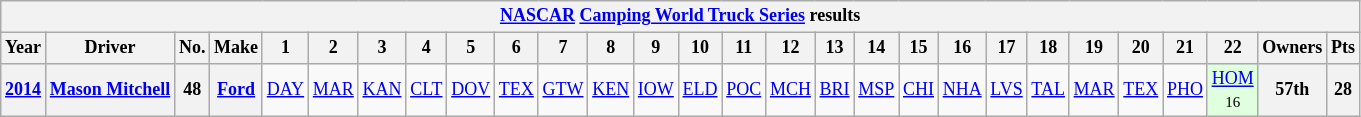<table class="wikitable mw-collapsible mw-collapsed" style="text-align:center; font-size:75%">
<tr>
<th colspan="45"><a href='#'>NASCAR</a> <a href='#'>Camping World Truck Series</a> results</th>
</tr>
<tr>
<th>Year</th>
<th>Driver</th>
<th>No.</th>
<th>Make</th>
<th>1</th>
<th>2</th>
<th>3</th>
<th>4</th>
<th>5</th>
<th>6</th>
<th>7</th>
<th>8</th>
<th>9</th>
<th>10</th>
<th>11</th>
<th>12</th>
<th>13</th>
<th>14</th>
<th>15</th>
<th>16</th>
<th>17</th>
<th>18</th>
<th>19</th>
<th>20</th>
<th>21</th>
<th>22</th>
<th>Owners</th>
<th>Pts</th>
</tr>
<tr>
<th><a href='#'>2014</a></th>
<th><a href='#'>Mason Mitchell</a></th>
<th>48</th>
<th><a href='#'>Ford</a></th>
<td><a href='#'>DAY</a></td>
<td><a href='#'>MAR</a></td>
<td><a href='#'>KAN</a></td>
<td><a href='#'>CLT</a></td>
<td><a href='#'>DOV</a></td>
<td><a href='#'>TEX</a></td>
<td><a href='#'>GTW</a></td>
<td><a href='#'>KEN</a></td>
<td><a href='#'>IOW</a></td>
<td><a href='#'>ELD</a></td>
<td><a href='#'>POC</a></td>
<td><a href='#'>MCH</a></td>
<td><a href='#'>BRI</a></td>
<td><a href='#'>MSP</a></td>
<td><a href='#'>CHI</a></td>
<td><a href='#'>NHA</a></td>
<td><a href='#'>LVS</a></td>
<td><a href='#'>TAL</a></td>
<td><a href='#'>MAR</a></td>
<td><a href='#'>TEX</a></td>
<td><a href='#'>PHO</a></td>
<td style="background:#DFFFDF;"><a href='#'>HOM</a><br><small>16</small></td>
<th>57th</th>
<th>28</th>
</tr>
</table>
